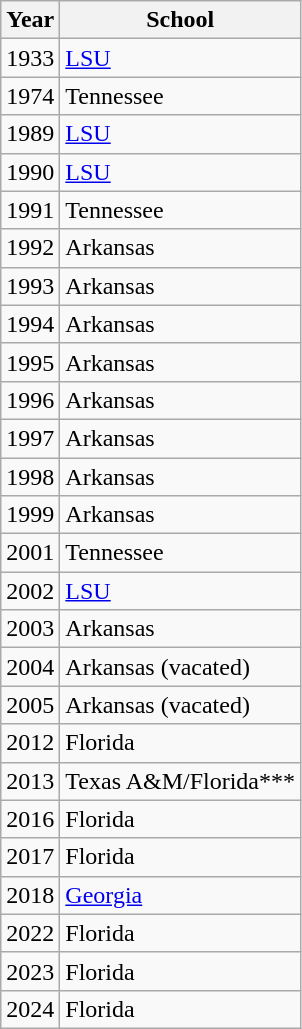<table class="wikitable">
<tr>
<th>Year</th>
<th>School</th>
</tr>
<tr>
<td>1933</td>
<td><a href='#'>LSU</a></td>
</tr>
<tr>
<td>1974</td>
<td>Tennessee</td>
</tr>
<tr>
<td>1989</td>
<td><a href='#'>LSU</a></td>
</tr>
<tr>
<td>1990</td>
<td><a href='#'>LSU</a></td>
</tr>
<tr>
<td>1991</td>
<td>Tennessee</td>
</tr>
<tr>
<td>1992</td>
<td>Arkansas</td>
</tr>
<tr>
<td>1993</td>
<td>Arkansas</td>
</tr>
<tr>
<td>1994</td>
<td>Arkansas</td>
</tr>
<tr>
<td>1995</td>
<td>Arkansas</td>
</tr>
<tr>
<td>1996</td>
<td>Arkansas</td>
</tr>
<tr>
<td>1997</td>
<td>Arkansas</td>
</tr>
<tr>
<td>1998</td>
<td>Arkansas</td>
</tr>
<tr>
<td>1999</td>
<td>Arkansas</td>
</tr>
<tr>
<td>2001</td>
<td>Tennessee</td>
</tr>
<tr>
<td>2002</td>
<td><a href='#'>LSU</a></td>
</tr>
<tr>
<td>2003</td>
<td>Arkansas</td>
</tr>
<tr>
<td>2004</td>
<td>Arkansas (vacated)</td>
</tr>
<tr>
<td>2005</td>
<td>Arkansas (vacated)</td>
</tr>
<tr>
<td>2012</td>
<td>Florida</td>
</tr>
<tr>
<td>2013</td>
<td>Texas A&M/Florida***</td>
</tr>
<tr>
<td>2016</td>
<td>Florida</td>
</tr>
<tr>
<td>2017</td>
<td>Florida</td>
</tr>
<tr>
<td>2018</td>
<td><a href='#'>Georgia</a></td>
</tr>
<tr>
<td>2022</td>
<td>Florida</td>
</tr>
<tr>
<td>2023</td>
<td>Florida</td>
</tr>
<tr>
<td>2024</td>
<td>Florida</td>
</tr>
</table>
